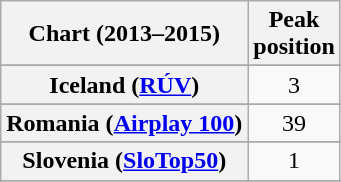<table class="wikitable sortable plainrowheaders">
<tr>
<th>Chart (2013–2015)</th>
<th>Peak<br>position</th>
</tr>
<tr>
</tr>
<tr>
</tr>
<tr>
</tr>
<tr>
</tr>
<tr>
</tr>
<tr>
</tr>
<tr>
</tr>
<tr>
</tr>
<tr>
</tr>
<tr>
</tr>
<tr>
</tr>
<tr>
</tr>
<tr>
</tr>
<tr>
<th scope="row">Iceland (<a href='#'>RÚV</a>)</th>
<td style="text-align:center;">3</td>
</tr>
<tr>
</tr>
<tr>
</tr>
<tr>
</tr>
<tr>
</tr>
<tr>
</tr>
<tr>
</tr>
<tr>
<th scope="row">Romania (<a href='#'>Airplay 100</a>)</th>
<td align="center">39</td>
</tr>
<tr>
</tr>
<tr>
</tr>
<tr>
</tr>
<tr>
<th scope="row">Slovenia (<a href='#'>SloTop50</a>)</th>
<td align=center>1</td>
</tr>
<tr>
</tr>
<tr>
</tr>
<tr>
</tr>
<tr>
</tr>
<tr>
</tr>
<tr>
</tr>
<tr>
</tr>
<tr>
</tr>
<tr>
</tr>
<tr>
</tr>
<tr>
</tr>
</table>
